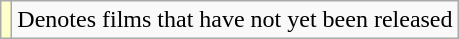<table class="wikitable">
<tr>
<td style="background:#ffc;"></td>
<td>Denotes films that have not yet been released</td>
</tr>
</table>
